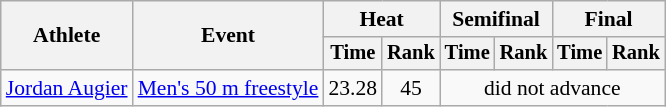<table class=wikitable style="font-size:90%">
<tr>
<th rowspan="2">Athlete</th>
<th rowspan="2">Event</th>
<th colspan="2">Heat</th>
<th colspan="2">Semifinal</th>
<th colspan="2">Final</th>
</tr>
<tr style="font-size:95%">
<th>Time</th>
<th>Rank</th>
<th>Time</th>
<th>Rank</th>
<th>Time</th>
<th>Rank</th>
</tr>
<tr align=center>
<td align=left><a href='#'>Jordan Augier</a></td>
<td align=left><a href='#'>Men's 50 m freestyle</a></td>
<td>23.28</td>
<td>45</td>
<td colspan=4>did not advance</td>
</tr>
</table>
